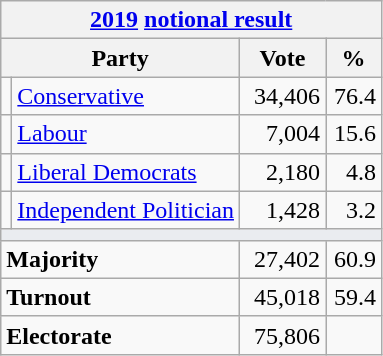<table class="wikitable">
<tr>
<th colspan="4"><a href='#'>2019</a> <a href='#'>notional result</a></th>
</tr>
<tr>
<th bgcolor="#DDDDFF" width="130px" colspan="2">Party</th>
<th bgcolor="#DDDDFF" width="50px">Vote</th>
<th bgcolor="#DDDDFF" width="30px">%</th>
</tr>
<tr>
<td></td>
<td><a href='#'>Conservative</a></td>
<td align=right>34,406</td>
<td align=right>76.4</td>
</tr>
<tr>
<td></td>
<td><a href='#'>Labour</a></td>
<td align=right>7,004</td>
<td align=right>15.6</td>
</tr>
<tr>
<td></td>
<td><a href='#'>Liberal Democrats</a></td>
<td align=right>2,180</td>
<td align=right>4.8</td>
</tr>
<tr>
<td></td>
<td><a href='#'>Independent Politician</a></td>
<td align=right>1,428</td>
<td align=right>3.2</td>
</tr>
<tr>
<td colspan="4" bgcolor="#EAECF0"></td>
</tr>
<tr>
<td colspan="2"><strong>Majority</strong></td>
<td align=right>27,402</td>
<td align=right>60.9</td>
</tr>
<tr>
<td colspan="2"><strong>Turnout</strong></td>
<td align=right>45,018</td>
<td align=right>59.4</td>
</tr>
<tr>
<td colspan="2"><strong>Electorate</strong></td>
<td align=right>75,806</td>
</tr>
</table>
